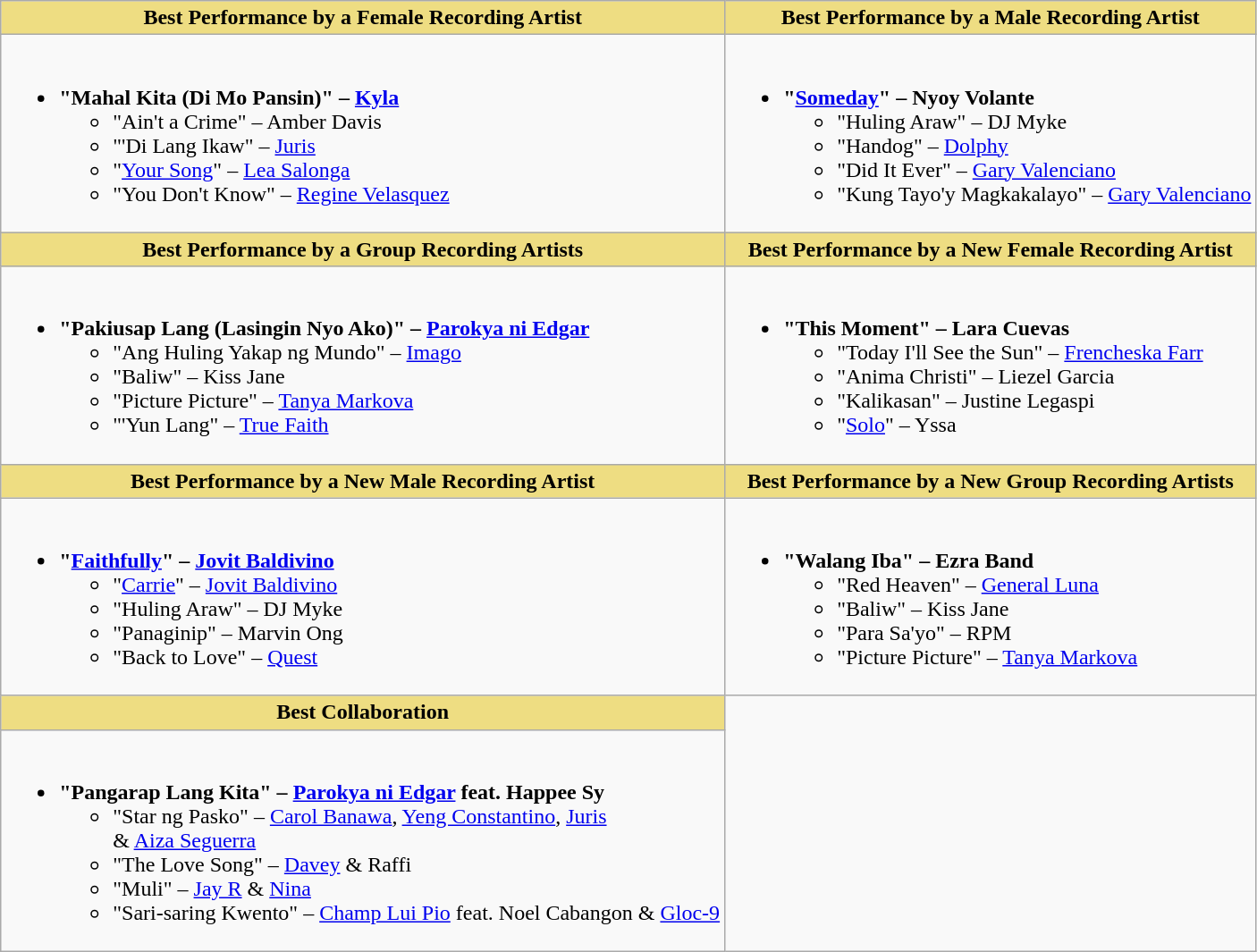<table class="wikitable">
<tr>
<th style="background:#EEDD82;" ! width:50%">Best Performance by a Female Recording Artist</th>
<th style="background:#EEDD82;" ! width:50%">Best Performance by a Male Recording Artist</th>
</tr>
<tr>
<td valign="top"><br><ul><li><strong>"Mahal Kita (Di Mo Pansin)" – <a href='#'>Kyla</a></strong><ul><li>"Ain't a Crime" – Amber Davis</li><li>"'Di Lang Ikaw" – <a href='#'>Juris</a></li><li>"<a href='#'>Your Song</a>" – <a href='#'>Lea Salonga</a></li><li>"You Don't Know" – <a href='#'>Regine Velasquez</a></li></ul></li></ul></td>
<td valign="top"><br><ul><li><strong>"<a href='#'>Someday</a>" – Nyoy Volante</strong><ul><li>"Huling Araw" – DJ Myke</li><li>"Handog" – <a href='#'>Dolphy</a></li><li>"Did It Ever" – <a href='#'>Gary Valenciano</a></li><li>"Kung Tayo'y Magkakalayo" – <a href='#'>Gary Valenciano</a></li></ul></li></ul></td>
</tr>
<tr>
<th style="background:#EEDD82;" ! width:50%">Best Performance by a Group Recording Artists</th>
<th style="background:#EEDD82;" ! width:50%">Best Performance by a New Female Recording Artist</th>
</tr>
<tr>
<td valign="top"><br><ul><li><strong>"Pakiusap Lang (Lasingin Nyo Ako)" – <a href='#'>Parokya ni Edgar</a></strong><ul><li>"Ang Huling Yakap ng Mundo" – <a href='#'>Imago</a></li><li>"Baliw" – Kiss Jane</li><li>"Picture Picture" – <a href='#'>Tanya Markova</a></li><li>"'Yun Lang" – <a href='#'>True Faith</a></li></ul></li></ul></td>
<td valign="top"><br><ul><li><strong>"This Moment" – Lara Cuevas</strong><ul><li>"Today I'll See the Sun" – <a href='#'>Frencheska Farr</a></li><li>"Anima Christi" – Liezel Garcia</li><li>"Kalikasan" – Justine Legaspi</li><li>"<a href='#'>Solo</a>" – Yssa</li></ul></li></ul></td>
</tr>
<tr>
<th style="background:#EEDD82;" ! width:50%">Best Performance by a New Male Recording Artist</th>
<th style="background:#EEDD82;" ! width:50%">Best Performance by a New Group Recording Artists</th>
</tr>
<tr>
<td valign="top"><br><ul><li><strong>"<a href='#'>Faithfully</a>" – <a href='#'>Jovit Baldivino</a></strong><ul><li>"<a href='#'>Carrie</a>" – <a href='#'>Jovit Baldivino</a></li><li>"Huling Araw" – DJ Myke</li><li>"Panaginip" – Marvin Ong</li><li>"Back to Love" – <a href='#'>Quest</a></li></ul></li></ul></td>
<td valign="top"><br><ul><li><strong>"Walang Iba" – Ezra Band</strong><ul><li>"Red Heaven" – <a href='#'>General Luna</a></li><li>"Baliw" – Kiss Jane</li><li>"Para Sa'yo" – RPM</li><li>"Picture Picture" – <a href='#'>Tanya Markova</a></li></ul></li></ul></td>
</tr>
<tr>
<th style="background:#EEDD82;" ! width:50%">Best Collaboration</th>
</tr>
<tr>
<td valign="top"><br><ul><li><strong>"Pangarap Lang Kita" – <a href='#'>Parokya ni Edgar</a> feat. Happee Sy</strong><ul><li>"Star ng Pasko" – <a href='#'>Carol Banawa</a>, <a href='#'>Yeng Constantino</a>, <a href='#'>Juris</a><br> & <a href='#'>Aiza Seguerra</a></li><li>"The Love Song" – <a href='#'>Davey</a> & Raffi</li><li>"Muli" – <a href='#'>Jay R</a> & <a href='#'>Nina</a></li><li>"Sari-saring Kwento" – <a href='#'>Champ Lui Pio</a> feat. Noel Cabangon & <a href='#'>Gloc-9</a></li></ul></li></ul></td>
</tr>
</table>
